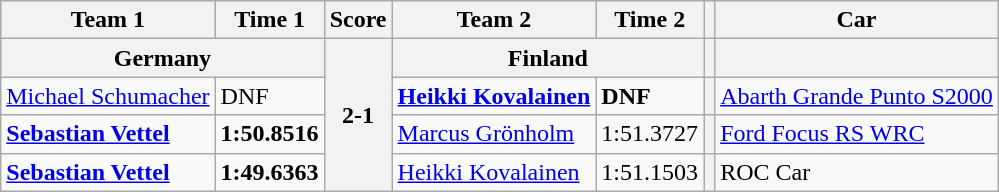<table class="wikitable">
<tr>
<th>Team 1</th>
<th>Time 1</th>
<th>Score</th>
<th>Team 2</th>
<th>Time 2</th>
<th></th>
<th>Car</th>
</tr>
<tr>
<th colspan=2> <strong>Germany</strong></th>
<th rowspan=4>2-1</th>
<th colspan=2> Finland</th>
<th></th>
<th></th>
</tr>
<tr>
<td><a href='#'>Michael Schumacher</a></td>
<td>DNF</td>
<td><strong><a href='#'>Heikki Kovalainen</a></strong></td>
<td><strong>DNF</strong></td>
<th></th>
<td><a href='#'>Abarth Grande Punto S2000</a></td>
</tr>
<tr>
<td><strong><a href='#'>Sebastian Vettel</a></strong></td>
<td><strong>1:50.8516</strong></td>
<td><a href='#'>Marcus Grönholm</a></td>
<td>1:51.3727</td>
<th></th>
<td><a href='#'>Ford Focus RS WRC</a></td>
</tr>
<tr>
<td><strong><a href='#'>Sebastian Vettel</a></strong></td>
<td><strong>1:49.6363</strong></td>
<td><a href='#'>Heikki Kovalainen</a></td>
<td>1:51.1503</td>
<th></th>
<td>ROC Car</td>
</tr>
</table>
